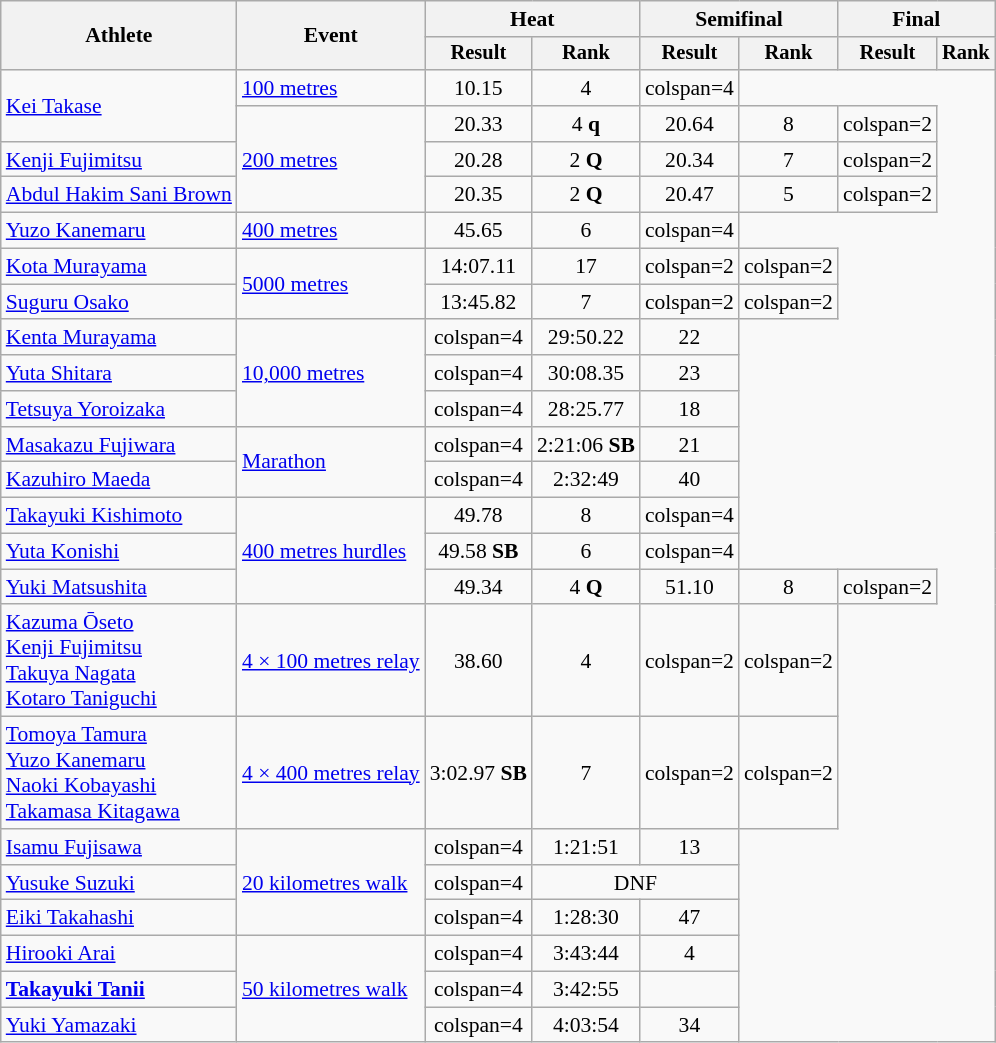<table class="wikitable" style="font-size:90%">
<tr>
<th rowspan="2">Athlete</th>
<th rowspan="2">Event</th>
<th colspan="2">Heat</th>
<th colspan="2">Semifinal</th>
<th colspan="2">Final</th>
</tr>
<tr style="font-size:95%">
<th>Result</th>
<th>Rank</th>
<th>Result</th>
<th>Rank</th>
<th>Result</th>
<th>Rank</th>
</tr>
<tr style=text-align:center>
<td style=text-align:left rowspan=2><a href='#'>Kei Takase</a></td>
<td style=text-align:left><a href='#'>100 metres</a></td>
<td>10.15</td>
<td>4</td>
<td>colspan=4 </td>
</tr>
<tr style=text-align:center>
<td style=text-align:left rowspan=3><a href='#'>200 metres</a></td>
<td>20.33</td>
<td>4 <strong>q</strong></td>
<td>20.64</td>
<td>8</td>
<td>colspan=2 </td>
</tr>
<tr style=text-align:center>
<td style=text-align:left><a href='#'>Kenji Fujimitsu</a></td>
<td>20.28</td>
<td>2 <strong>Q</strong></td>
<td>20.34</td>
<td>7</td>
<td>colspan=2 </td>
</tr>
<tr style=text-align:center>
<td style=text-align:left><a href='#'>Abdul Hakim Sani Brown</a></td>
<td>20.35</td>
<td>2 <strong>Q</strong></td>
<td>20.47</td>
<td>5</td>
<td>colspan=2 </td>
</tr>
<tr style=text-align:center>
<td style=text-align:left><a href='#'>Yuzo Kanemaru</a></td>
<td style=text-align:left><a href='#'>400 metres</a></td>
<td>45.65</td>
<td>6</td>
<td>colspan=4 </td>
</tr>
<tr style=text-align:center>
<td style=text-align:left><a href='#'>Kota Murayama</a></td>
<td style=text-align:left rowspan=2><a href='#'>5000 metres</a></td>
<td>14:07.11</td>
<td>17</td>
<td>colspan=2 </td>
<td>colspan=2 </td>
</tr>
<tr style=text-align:center>
<td style=text-align:left><a href='#'>Suguru Osako</a></td>
<td>13:45.82</td>
<td>7</td>
<td>colspan=2 </td>
<td>colspan=2 </td>
</tr>
<tr style=text-align:center>
<td style=text-align:left><a href='#'>Kenta Murayama</a></td>
<td style=text-align:left rowspan=3><a href='#'>10,000 metres</a></td>
<td>colspan=4 </td>
<td>29:50.22</td>
<td>22</td>
</tr>
<tr style=text-align:center>
<td style=text-align:left><a href='#'>Yuta Shitara</a></td>
<td>colspan=4 </td>
<td>30:08.35</td>
<td>23</td>
</tr>
<tr style=text-align:center>
<td style=text-align:left><a href='#'>Tetsuya Yoroizaka</a></td>
<td>colspan=4 </td>
<td>28:25.77</td>
<td>18</td>
</tr>
<tr style=text-align:center>
<td style=text-align:left><a href='#'>Masakazu Fujiwara</a></td>
<td style=text-align:left rowspan=2><a href='#'>Marathon</a></td>
<td>colspan=4 </td>
<td>2:21:06 <strong>SB</strong></td>
<td>21</td>
</tr>
<tr style=text-align:center>
<td style=text-align:left><a href='#'>Kazuhiro Maeda</a></td>
<td>colspan=4 </td>
<td>2:32:49</td>
<td>40</td>
</tr>
<tr style=text-align:center>
<td style=text-align:left><a href='#'>Takayuki Kishimoto</a></td>
<td style=text-align:left rowspan=3><a href='#'>400 metres hurdles</a></td>
<td>49.78</td>
<td>8</td>
<td>colspan=4 </td>
</tr>
<tr style=text-align:center>
<td style=text-align:left><a href='#'>Yuta Konishi</a></td>
<td>49.58 <strong>SB</strong></td>
<td>6</td>
<td>colspan=4 </td>
</tr>
<tr style=text-align:center>
<td style=text-align:left><a href='#'>Yuki Matsushita</a></td>
<td>49.34</td>
<td>4 <strong>Q</strong></td>
<td>51.10</td>
<td>8</td>
<td>colspan=2 </td>
</tr>
<tr style=text-align:center>
<td style=text-align:left><a href='#'>Kazuma Ōseto</a><br><a href='#'>Kenji Fujimitsu</a><br><a href='#'>Takuya Nagata</a><br><a href='#'>Kotaro Taniguchi</a></td>
<td style=text-align:left><a href='#'>4 × 100 metres relay</a></td>
<td>38.60</td>
<td>4</td>
<td>colspan=2 </td>
<td>colspan=2 </td>
</tr>
<tr style=text-align:center>
<td style=text-align:left><a href='#'>Tomoya Tamura</a><br><a href='#'>Yuzo Kanemaru</a><br><a href='#'>Naoki Kobayashi</a><br><a href='#'>Takamasa Kitagawa</a></td>
<td style=text-align:left><a href='#'>4 × 400 metres relay</a></td>
<td>3:02.97 <strong>SB</strong></td>
<td>7</td>
<td>colspan=2 </td>
<td>colspan=2 </td>
</tr>
<tr style=text-align:center>
<td style=text-align:left><a href='#'>Isamu Fujisawa</a></td>
<td style=text-align:left rowspan=3><a href='#'>20 kilometres walk</a></td>
<td>colspan=4 </td>
<td>1:21:51</td>
<td>13</td>
</tr>
<tr style=text-align:center>
<td style=text-align:left><a href='#'>Yusuke Suzuki</a></td>
<td>colspan=4 </td>
<td colspan=2>DNF</td>
</tr>
<tr style=text-align:center>
<td style=text-align:left><a href='#'>Eiki Takahashi</a></td>
<td>colspan=4 </td>
<td>1:28:30</td>
<td>47</td>
</tr>
<tr style=text-align:center>
<td style=text-align:left><a href='#'>Hirooki Arai</a></td>
<td style=text-align:left rowspan=3><a href='#'>50 kilometres walk</a></td>
<td>colspan=4 </td>
<td>3:43:44</td>
<td>4</td>
</tr>
<tr style=text-align:center>
<td style=text-align:left><strong><a href='#'>Takayuki Tanii</a></strong></td>
<td>colspan=4 </td>
<td>3:42:55</td>
<td></td>
</tr>
<tr style=text-align:center>
<td style=text-align:left><a href='#'>Yuki Yamazaki</a></td>
<td>colspan=4 </td>
<td>4:03:54</td>
<td>34</td>
</tr>
</table>
